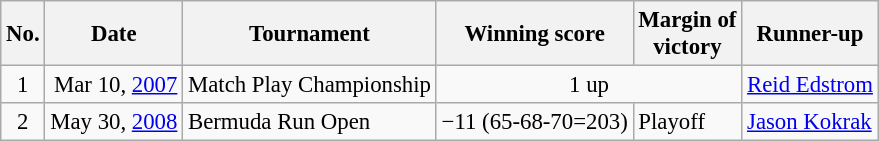<table class="wikitable" style="font-size:95%;">
<tr>
<th>No.</th>
<th>Date</th>
<th>Tournament</th>
<th>Winning score</th>
<th>Margin of<br>victory</th>
<th>Runner-up</th>
</tr>
<tr>
<td align=center>1</td>
<td align=right>Mar 10, <a href='#'>2007</a></td>
<td>Match Play Championship</td>
<td colspan=2 align=center>1 up</td>
<td> <a href='#'>Reid Edstrom</a></td>
</tr>
<tr>
<td align=center>2</td>
<td align=right>May 30, <a href='#'>2008</a></td>
<td>Bermuda Run Open</td>
<td>−11 (65-68-70=203)</td>
<td>Playoff</td>
<td> <a href='#'>Jason Kokrak</a></td>
</tr>
</table>
